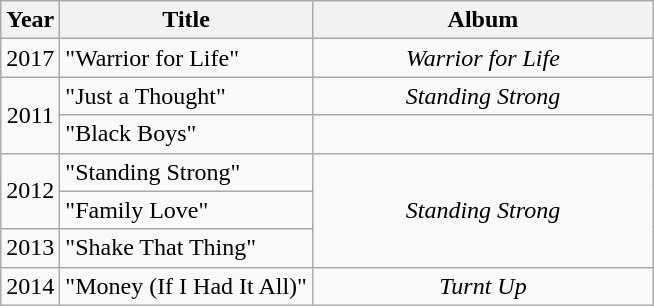<table class="wikitable" style="text-align:center;">
<tr>
<th scope="col">Year</th>
<th scope="col">Title</th>
<th scope="col" width="220">Album</th>
</tr>
<tr>
<td>2017</td>
<td align="left">"Warrior for Life" </td>
<td><em>Warrior for Life</em></td>
</tr>
<tr>
<td rowspan="2">2011</td>
<td align="left">"Just a Thought"</td>
<td><em>Standing Strong</em></td>
</tr>
<tr>
<td align="left">"Black Boys" </td>
<td></td>
</tr>
<tr>
<td rowspan="2">2012</td>
<td align="left">"Standing Strong"</td>
<td rowspan="3"><em>Standing Strong</em></td>
</tr>
<tr>
<td align="left">"Family Love"</td>
</tr>
<tr>
<td>2013</td>
<td align="left">"Shake That Thing" </td>
</tr>
<tr>
<td>2014</td>
<td align="left">"Money (If I Had It All)"</td>
<td><em>Turnt Up</em></td>
</tr>
</table>
